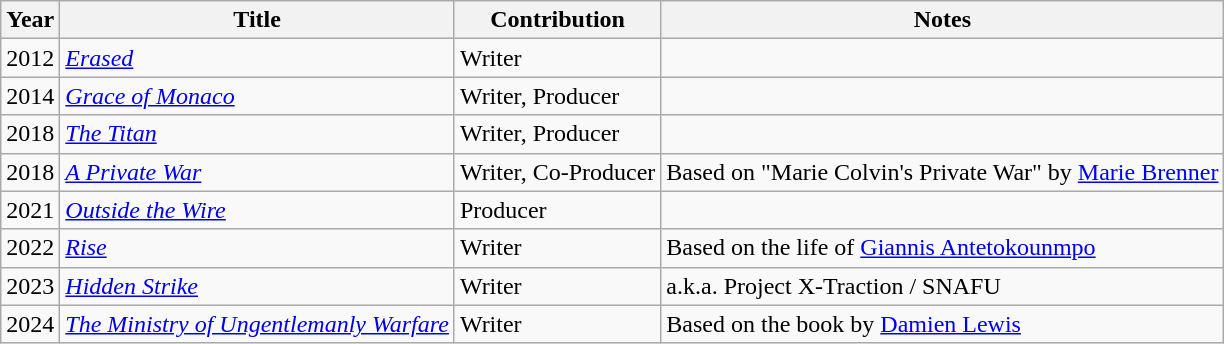<table class="wikitable sortable">
<tr>
<th>Year</th>
<th>Title</th>
<th>Contribution</th>
<th class="unsortable">Notes</th>
</tr>
<tr>
<td>2012</td>
<td><em><a href='#'>Erased</a></em></td>
<td>Writer</td>
<td></td>
</tr>
<tr>
<td>2014</td>
<td><em><a href='#'>Grace of Monaco</a></em></td>
<td>Writer, Producer</td>
<td></td>
</tr>
<tr>
<td>2018</td>
<td><em><a href='#'>The Titan</a></em></td>
<td>Writer, Producer</td>
<td></td>
</tr>
<tr>
<td>2018</td>
<td><em><a href='#'>A Private War</a></em></td>
<td>Writer, Co-Producer</td>
<td>Based on "Marie Colvin's Private War" by <a href='#'>Marie Brenner</a></td>
</tr>
<tr>
<td>2021</td>
<td><em><a href='#'>Outside the Wire</a></em></td>
<td>Producer</td>
<td></td>
</tr>
<tr>
<td>2022</td>
<td><em><a href='#'>Rise</a></em></td>
<td>Writer</td>
<td>Based on the life of <a href='#'>Giannis Antetokounmpo</a></td>
</tr>
<tr>
<td>2023</td>
<td><em><a href='#'>Hidden Strike</a></em></td>
<td>Writer</td>
<td>a.k.a. Project X-Traction / SNAFU</td>
</tr>
<tr>
<td>2024</td>
<td><em><a href='#'>The Ministry of Ungentlemanly Warfare</a></em></td>
<td>Writer</td>
<td>Based on the book by <a href='#'>Damien Lewis</a></td>
</tr>
</table>
